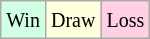<table class="wikitable">
<tr>
<td style="background:#d0ffe3;"><small>Win</small></td>
<td style="background:#ffd;"><small>Draw</small></td>
<td style="background:#ffd0e3;"><small>Loss</small></td>
</tr>
</table>
